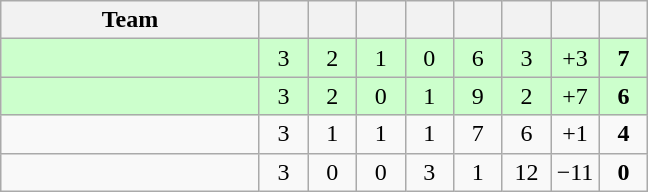<table class="wikitable" style="text-align: center;">
<tr>
<th style="width:165px;">Team</th>
<th width="25"></th>
<th width="25"></th>
<th width="25"></th>
<th width="25"></th>
<th width="25"></th>
<th width="25"></th>
<th width="25"></th>
<th width="25"></th>
</tr>
<tr style="background:#cfc;">
<td align="left"></td>
<td>3</td>
<td>2</td>
<td>1</td>
<td>0</td>
<td>6</td>
<td>3</td>
<td>+3</td>
<td><strong>7</strong></td>
</tr>
<tr style="background:#cfc;">
<td align="left"></td>
<td>3</td>
<td>2</td>
<td>0</td>
<td>1</td>
<td>9</td>
<td>2</td>
<td>+7</td>
<td><strong>6</strong></td>
</tr>
<tr>
<td align="left"></td>
<td>3</td>
<td>1</td>
<td>1</td>
<td>1</td>
<td>7</td>
<td>6</td>
<td>+1</td>
<td><strong>4</strong></td>
</tr>
<tr>
<td align="left"></td>
<td>3</td>
<td>0</td>
<td>0</td>
<td>3</td>
<td>1</td>
<td>12</td>
<td>−11</td>
<td><strong>0</strong></td>
</tr>
</table>
